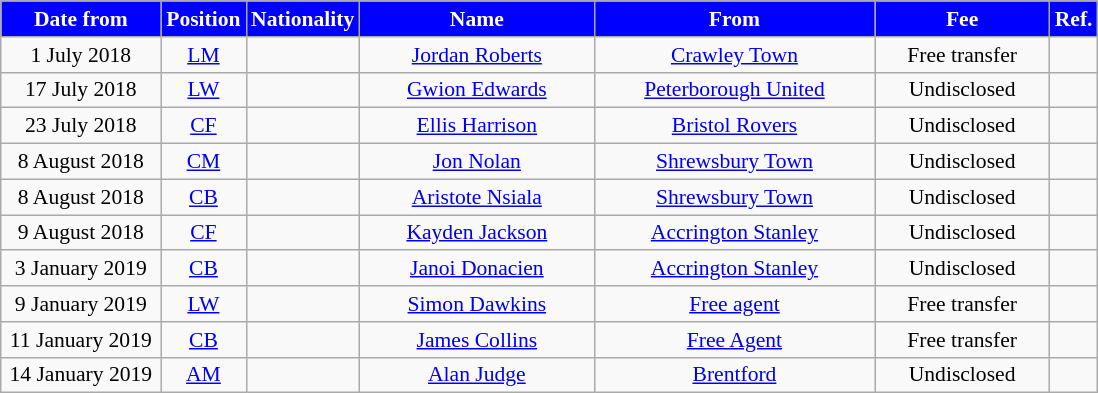<table class="wikitable"  style="text-align:center; font-size:90%; ">
<tr>
<th style="background:#0000FF; color:white; width:100px;">Date from</th>
<th style="background:#0000FF; color:white; width:50px;">Position</th>
<th style="background:#0000FF; color:white; width:50px;">Nationality</th>
<th style="background:#0000FF; color:white; width:150px;">Name</th>
<th style="background:#0000FF; color:white; width:180px;">From</th>
<th style="background:#0000FF; color:white; width:110px;">Fee</th>
<th style="background:#0000FF; color:white; width:25px;">Ref.</th>
</tr>
<tr>
<td>1 July 2018</td>
<td><a href='#'>LM</a></td>
<td></td>
<td><a href='#'>Jordan Roberts</a></td>
<td> <a href='#'>Crawley Town</a></td>
<td>Free transfer</td>
<td></td>
</tr>
<tr>
<td>17 July 2018</td>
<td><a href='#'>LW</a></td>
<td></td>
<td><a href='#'>Gwion Edwards</a></td>
<td> <a href='#'>Peterborough United</a></td>
<td>Undisclosed</td>
<td></td>
</tr>
<tr>
<td>23 July 2018</td>
<td><a href='#'>CF</a></td>
<td></td>
<td><a href='#'>Ellis Harrison</a></td>
<td> <a href='#'>Bristol Rovers</a></td>
<td>Undisclosed</td>
<td></td>
</tr>
<tr>
<td>8 August 2018</td>
<td><a href='#'>CM</a></td>
<td></td>
<td><a href='#'>Jon Nolan</a></td>
<td> <a href='#'>Shrewsbury Town</a></td>
<td>Undisclosed</td>
<td></td>
</tr>
<tr>
<td>8 August 2018</td>
<td><a href='#'>CB</a></td>
<td></td>
<td><a href='#'>Aristote Nsiala</a></td>
<td> <a href='#'>Shrewsbury Town</a></td>
<td>Undisclosed</td>
<td></td>
</tr>
<tr>
<td>9 August 2018</td>
<td><a href='#'>CF</a></td>
<td></td>
<td><a href='#'>Kayden Jackson</a></td>
<td> <a href='#'>Accrington Stanley</a></td>
<td>Undisclosed</td>
<td></td>
</tr>
<tr>
<td>3 January 2019</td>
<td><a href='#'>CB</a></td>
<td></td>
<td><a href='#'>Janoi Donacien</a></td>
<td> <a href='#'>Accrington Stanley</a></td>
<td>Undisclosed</td>
<td></td>
</tr>
<tr>
<td>9 January 2019</td>
<td><a href='#'>LW</a></td>
<td></td>
<td><a href='#'>Simon Dawkins</a></td>
<td><a href='#'>Free agent</a></td>
<td>Free transfer</td>
<td></td>
</tr>
<tr>
<td>11 January 2019</td>
<td><a href='#'>CB</a></td>
<td></td>
<td><a href='#'>James Collins</a></td>
<td><a href='#'>Free Agent</a></td>
<td>Free transfer</td>
<td></td>
</tr>
<tr>
<td>14 January 2019</td>
<td><a href='#'>AM</a></td>
<td></td>
<td><a href='#'>Alan Judge</a></td>
<td> <a href='#'>Brentford</a></td>
<td>Undisclosed</td>
<td></td>
</tr>
</table>
